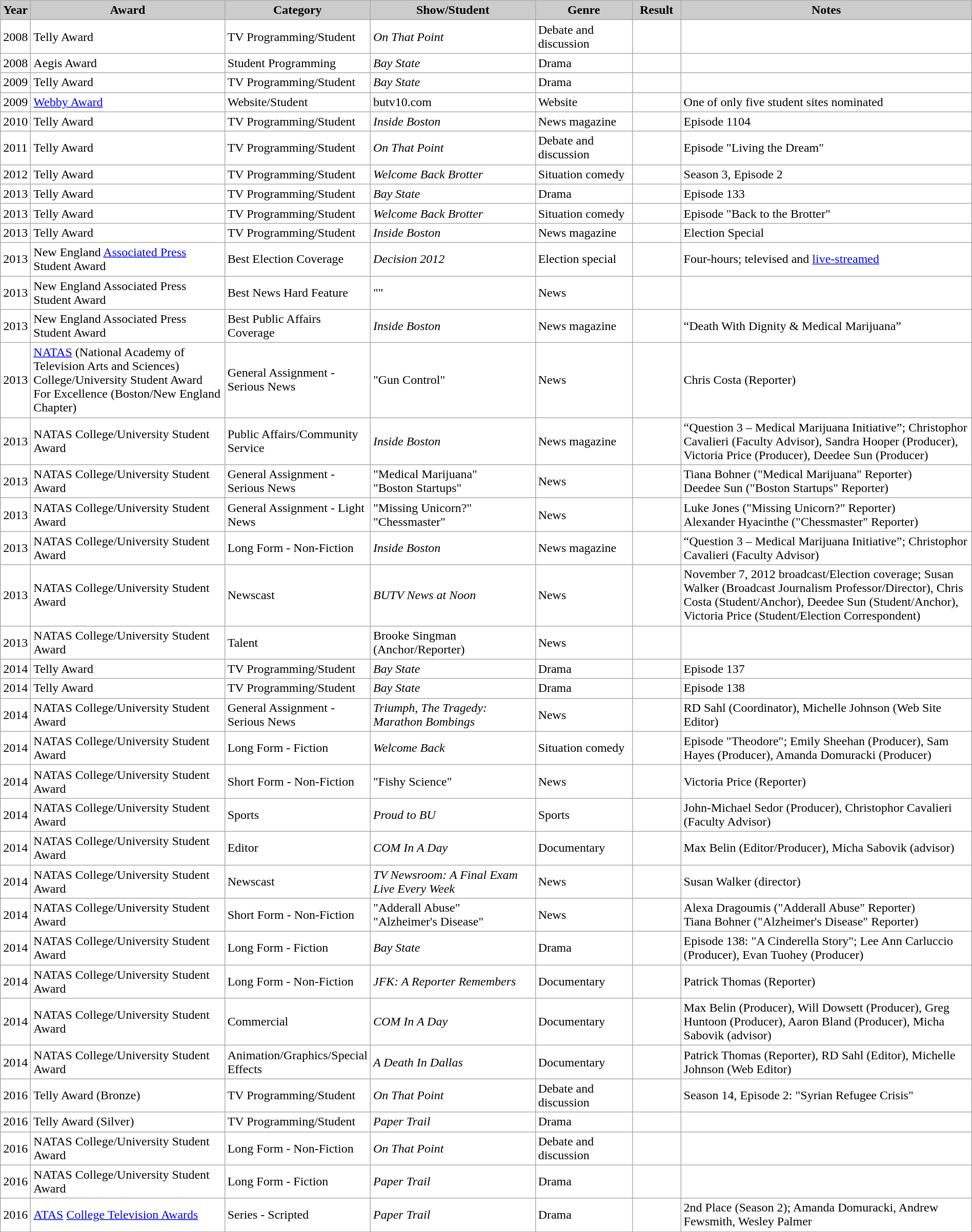<table class="wikitable" style="width:100%; margin-right:auto; background:#fff;">
<tr style="color:black">
<th style="background:#ccc; width:3%;">Year</th>
<th style="background:#ccc; width:20%;">Award</th>
<th style="background:#ccc; width:15%;">Category</th>
<th style="background:#ccc; width:17%;">Show/Student</th>
<th style="background:#ccc; width:10%;">Genre</th>
<th style="background:#ccc; width:5%;">Result</th>
<th style="background:#ccc; width:30%;">Notes</th>
</tr>
<tr>
<td>2008</td>
<td>Telly Award</td>
<td>TV Programming/Student</td>
<td><em>On That Point</em></td>
<td>Debate and discussion</td>
<td></td>
<td></td>
</tr>
<tr>
<td>2008</td>
<td>Aegis Award</td>
<td>Student Programming</td>
<td><em>Bay State</em></td>
<td>Drama</td>
<td></td>
<td></td>
</tr>
<tr>
<td>2009</td>
<td>Telly Award</td>
<td>TV Programming/Student</td>
<td><em>Bay State</em></td>
<td>Drama</td>
<td></td>
<td></td>
</tr>
<tr>
<td>2009</td>
<td><a href='#'>Webby Award</a></td>
<td>Website/Student</td>
<td>butv10.com</td>
<td>Website</td>
<td></td>
<td>One of only five student sites nominated</td>
</tr>
<tr>
<td>2010</td>
<td>Telly Award</td>
<td>TV Programming/Student</td>
<td><em>Inside Boston</em></td>
<td>News magazine</td>
<td></td>
<td>Episode 1104</td>
</tr>
<tr>
<td>2011</td>
<td>Telly Award</td>
<td>TV Programming/Student</td>
<td><em>On That Point</em></td>
<td>Debate and discussion</td>
<td></td>
<td>Episode "Living the Dream"</td>
</tr>
<tr>
<td>2012</td>
<td>Telly Award</td>
<td>TV Programming/Student</td>
<td><em>Welcome Back Brotter</em></td>
<td>Situation comedy</td>
<td></td>
<td>Season 3, Episode 2</td>
</tr>
<tr>
<td>2013</td>
<td>Telly Award</td>
<td>TV Programming/Student</td>
<td><em>Bay State</em></td>
<td>Drama</td>
<td></td>
<td>Episode 133</td>
</tr>
<tr>
<td>2013</td>
<td>Telly Award</td>
<td>TV Programming/Student</td>
<td><em>Welcome Back Brotter</em></td>
<td>Situation comedy</td>
<td></td>
<td>Episode "Back to the Brotter"</td>
</tr>
<tr>
<td>2013</td>
<td>Telly Award</td>
<td>TV Programming/Student</td>
<td><em>Inside Boston</em></td>
<td>News magazine</td>
<td></td>
<td>Election Special</td>
</tr>
<tr>
<td>2013</td>
<td>New England <a href='#'>Associated Press</a> Student Award</td>
<td>Best Election Coverage</td>
<td><em>Decision 2012</em></td>
<td>Election special</td>
<td></td>
<td>Four-hours; televised and <a href='#'>live-streamed</a></td>
</tr>
<tr>
<td>2013</td>
<td>New England Associated Press Student Award</td>
<td>Best News Hard Feature</td>
<td>""</td>
<td>News</td>
<td></td>
<td></td>
</tr>
<tr>
<td>2013</td>
<td>New England Associated Press Student Award</td>
<td>Best Public Affairs Coverage</td>
<td><em>Inside Boston</em></td>
<td>News magazine</td>
<td></td>
<td>“Death With Dignity & Medical Marijuana”</td>
</tr>
<tr>
<td>2013</td>
<td><a href='#'>NATAS</a> (National Academy of Television Arts and Sciences) College/University Student Award For Excellence (Boston/New England Chapter)</td>
<td>General Assignment - Serious News</td>
<td>"Gun Control"</td>
<td>News</td>
<td></td>
<td>Chris Costa (Reporter)</td>
</tr>
<tr>
<td>2013</td>
<td>NATAS College/University Student Award</td>
<td>Public Affairs/Community Service</td>
<td><em>Inside Boston</em></td>
<td>News magazine</td>
<td></td>
<td>“Question 3 – Medical Marijuana Initiative”; Christophor Cavalieri (Faculty Advisor), Sandra Hooper (Producer), Victoria Price (Producer), Deedee Sun (Producer)</td>
</tr>
<tr>
<td>2013</td>
<td>NATAS College/University Student Award</td>
<td>General Assignment - Serious News</td>
<td>"Medical Marijuana"<br>"Boston Startups"</td>
<td>News</td>
<td></td>
<td>Tiana Bohner ("Medical Marijuana" Reporter)<br>Deedee Sun ("Boston Startups" Reporter)</td>
</tr>
<tr>
<td>2013</td>
<td>NATAS College/University Student Award</td>
<td>General Assignment - Light News</td>
<td>"Missing Unicorn?"<br>"Chessmaster"</td>
<td>News</td>
<td></td>
<td>Luke Jones ("Missing Unicorn?" Reporter)<br>Alexander Hyacinthe ("Chessmaster" Reporter)</td>
</tr>
<tr>
<td>2013</td>
<td>NATAS College/University Student Award</td>
<td>Long Form - Non-Fiction</td>
<td><em>Inside Boston</em></td>
<td>News magazine</td>
<td></td>
<td>“Question 3 – Medical Marijuana Initiative”; Christophor Cavalieri (Faculty Advisor)</td>
</tr>
<tr>
<td>2013</td>
<td>NATAS College/University Student Award</td>
<td>Newscast</td>
<td><em>BUTV News at Noon</em></td>
<td>News</td>
<td></td>
<td>November 7, 2012 broadcast/Election coverage; Susan Walker (Broadcast Journalism Professor/Director), Chris Costa (Student/Anchor), Deedee Sun (Student/Anchor), Victoria Price (Student/Election Correspondent)</td>
</tr>
<tr>
<td>2013</td>
<td>NATAS College/University Student Award</td>
<td>Talent</td>
<td>Brooke Singman (Anchor/Reporter)</td>
<td>News</td>
<td></td>
<td></td>
</tr>
<tr>
<td>2014</td>
<td>Telly Award</td>
<td>TV Programming/Student</td>
<td><em>Bay State</em></td>
<td>Drama</td>
<td></td>
<td>Episode 137 </td>
</tr>
<tr>
<td>2014</td>
<td>Telly Award</td>
<td>TV Programming/Student</td>
<td><em>Bay State</em></td>
<td>Drama</td>
<td></td>
<td>Episode 138 </td>
</tr>
<tr>
<td>2014</td>
<td>NATAS College/University Student Award</td>
<td>General Assignment - Serious News</td>
<td><em>Triumph, The Tragedy: Marathon Bombings</em></td>
<td>News</td>
<td></td>
<td>RD Sahl (Coordinator), Michelle Johnson (Web Site Editor)</td>
</tr>
<tr>
<td>2014</td>
<td>NATAS College/University Student Award</td>
<td>Long Form - Fiction</td>
<td><em>Welcome Back</em></td>
<td>Situation comedy</td>
<td></td>
<td>Episode "Theodore"; Emily Sheehan (Producer), Sam Hayes (Producer), Amanda Domuracki (Producer)</td>
</tr>
<tr>
<td>2014</td>
<td>NATAS College/University Student Award</td>
<td>Short Form - Non-Fiction</td>
<td>"Fishy Science"</td>
<td>News</td>
<td></td>
<td>Victoria Price (Reporter)</td>
</tr>
<tr>
<td>2014</td>
<td>NATAS College/University Student Award</td>
<td>Sports</td>
<td><em>Proud to BU</em></td>
<td>Sports</td>
<td></td>
<td>John-Michael Sedor (Producer), Christophor Cavalieri (Faculty Advisor)</td>
</tr>
<tr>
<td>2014</td>
<td>NATAS College/University Student Award</td>
<td>Editor</td>
<td><em>COM In A Day</em></td>
<td>Documentary</td>
<td></td>
<td>Max Belin (Editor/Producer), Micha Sabovik (advisor)</td>
</tr>
<tr>
<td>2014</td>
<td>NATAS College/University Student Award</td>
<td>Newscast</td>
<td><em>TV Newsroom: A Final Exam Live Every Week</em></td>
<td>News</td>
<td></td>
<td>Susan Walker (director)</td>
</tr>
<tr>
<td>2014</td>
<td>NATAS College/University Student Award</td>
<td>Short Form - Non-Fiction</td>
<td>"Adderall Abuse"<br>"Alzheimer's Disease"</td>
<td>News</td>
<td></td>
<td>Alexa Dragoumis ("Adderall Abuse" Reporter)<br>Tiana Bohner ("Alzheimer's Disease" Reporter)</td>
</tr>
<tr>
<td>2014</td>
<td>NATAS College/University Student Award</td>
<td>Long Form - Fiction</td>
<td><em>Bay State</em></td>
<td>Drama</td>
<td></td>
<td>Episode 138: "A Cinderella Story"; Lee Ann Carluccio (Producer), Evan Tuohey (Producer)</td>
</tr>
<tr>
<td>2014</td>
<td>NATAS College/University Student Award</td>
<td>Long Form - Non-Fiction</td>
<td><em>JFK: A Reporter Remembers</em></td>
<td>Documentary</td>
<td></td>
<td>Patrick Thomas (Reporter)</td>
</tr>
<tr>
<td>2014</td>
<td>NATAS College/University Student Award</td>
<td>Commercial</td>
<td><em>COM In A Day</em></td>
<td>Documentary</td>
<td></td>
<td>Max Belin (Producer), Will Dowsett (Producer), Greg Huntoon (Producer), Aaron Bland (Producer), Micha Sabovik (advisor)</td>
</tr>
<tr>
<td>2014</td>
<td>NATAS College/University Student Award</td>
<td>Animation/Graphics/Special Effects</td>
<td><em>A Death In Dallas</em></td>
<td>Documentary</td>
<td></td>
<td>Patrick Thomas (Reporter), RD Sahl (Editor), Michelle Johnson (Web Editor)</td>
</tr>
<tr>
<td>2016</td>
<td>Telly Award (Bronze)</td>
<td>TV Programming/Student</td>
<td><em>On That Point</em></td>
<td>Debate and discussion</td>
<td></td>
<td>Season 14, Episode 2: "Syrian Refugee Crisis"</td>
</tr>
<tr>
<td>2016</td>
<td>Telly Award (Silver)</td>
<td>TV Programming/Student</td>
<td><em>Paper Trail</em></td>
<td>Drama</td>
<td></td>
<td></td>
</tr>
<tr>
<td>2016</td>
<td>NATAS College/University Student Award</td>
<td>Long Form - Non-Fiction</td>
<td><em>On That Point</em></td>
<td>Debate and discussion</td>
<td></td>
<td></td>
</tr>
<tr>
<td>2016</td>
<td>NATAS College/University Student Award</td>
<td>Long Form - Fiction</td>
<td><em>Paper Trail</em></td>
<td>Drama</td>
<td></td>
<td></td>
</tr>
<tr>
<td>2016</td>
<td><a href='#'>ATAS</a> <a href='#'>College Television Awards</a></td>
<td>Series - Scripted</td>
<td><em>Paper Trail</em></td>
<td>Drama</td>
<td></td>
<td>2nd Place (Season 2); Amanda Domuracki, Andrew Fewsmith, Wesley Palmer </td>
</tr>
</table>
